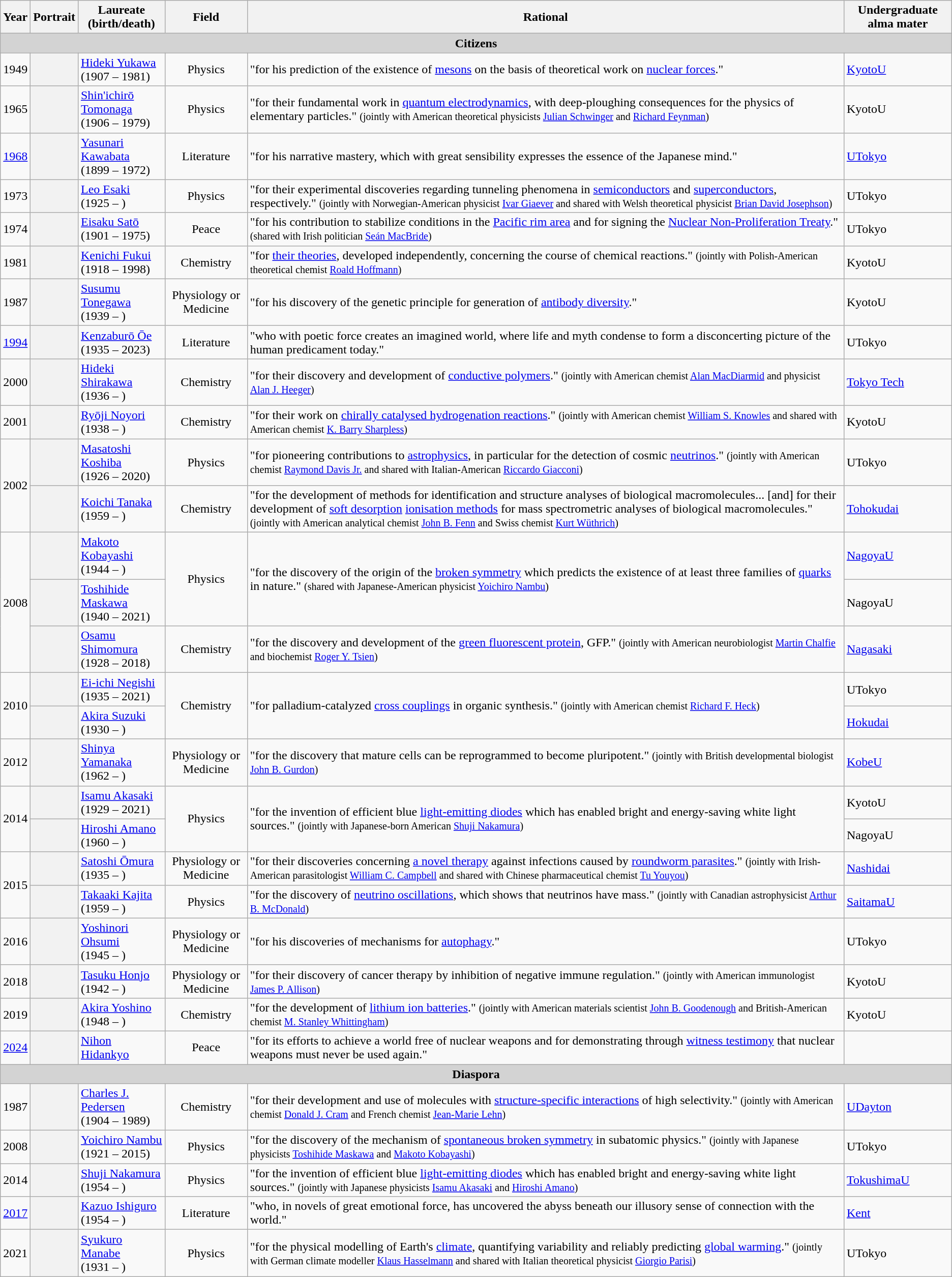<table class="wikitable sortable">
<tr>
<th>Year</th>
<th class="unportable">Portrait</th>
<th>Laureate<br>(birth/death)</th>
<th>Field</th>
<th>Rational</th>
<th>Undergraduate alma mater</th>
</tr>
<tr>
<td colspan=8 align=center style="background:lightgray;white-space:nowrap"><strong>Citizens</strong></td>
</tr>
<tr>
<td style="text-align:center;">1949</td>
<th scope="row"></th>
<td><a href='#'>Hideki Yukawa</a><br>(1907 – 1981)</td>
<td align="center">Physics</td>
<td>"for his prediction of the existence of <a href='#'>mesons</a> on the basis of theoretical work on <a href='#'>nuclear forces</a>."</td>
<td><a href='#'>KyotoU</a></td>
</tr>
<tr>
<td style="text-align:center;">1965</td>
<th scope="row"></th>
<td><a href='#'>Shin'ichirō Tomonaga</a><br>(1906 – 1979)</td>
<td align="center">Physics</td>
<td>"for their fundamental work in <a href='#'>quantum electrodynamics</a>, with deep-ploughing consequences for the physics of elementary particles." <small>(jointly with American theoretical physicists <a href='#'>Julian Schwinger</a> and <a href='#'>Richard Feynman</a>)</small></td>
<td>KyotoU</td>
</tr>
<tr>
<td style="text-align:center;"><a href='#'>1968</a></td>
<th scope="row"></th>
<td><a href='#'>Yasunari Kawabata</a><br>(1899 – 1972)</td>
<td align="center">Literature</td>
<td>"for his narrative mastery, which with great sensibility expresses the essence of the Japanese mind."</td>
<td><a href='#'>UTokyo</a></td>
</tr>
<tr>
<td style="text-align:center;">1973</td>
<th scope="row"></th>
<td><a href='#'>Leo Esaki</a><br>(1925 – )</td>
<td align="center">Physics</td>
<td>"for their experimental discoveries regarding tunneling phenomena in <a href='#'>semiconductors</a> and <a href='#'>superconductors</a>, respectively." <small>(jointly with Norwegian-American physicist <a href='#'>Ivar Giaever</a> and shared with Welsh theoretical physicist <a href='#'>Brian David Josephson</a>)</small></td>
<td>UTokyo</td>
</tr>
<tr>
<td style="text-align:center;">1974</td>
<th scope="row"></th>
<td><a href='#'>Eisaku Satō</a><br>(1901 – 1975)</td>
<td align="center">Peace</td>
<td>"for his contribution to stabilize conditions in the <a href='#'>Pacific rim area</a> and for signing the <a href='#'>Nuclear Non-Proliferation Treaty</a>." <small>(shared with Irish politician <a href='#'>Seán MacBride</a>)</small></td>
<td>UTokyo</td>
</tr>
<tr>
<td style="text-align:center;">1981</td>
<th scope="row"></th>
<td><a href='#'>Kenichi Fukui</a><br>(1918 – 1998)</td>
<td align="center">Chemistry</td>
<td>"for <a href='#'>their theories</a>, developed independently, concerning the course of chemical reactions." <small>(jointly with Polish-American theoretical chemist <a href='#'>Roald Hoffmann</a>)</small></td>
<td>KyotoU</td>
</tr>
<tr>
<td style="text-align:center;">1987</td>
<th scope="row"></th>
<td><a href='#'>Susumu Tonegawa</a><br>(1939 – )</td>
<td align="center">Physiology or Medicine</td>
<td>"for his discovery of the genetic principle for generation of <a href='#'>antibody diversity</a>."</td>
<td>KyotoU</td>
</tr>
<tr>
<td style="text-align:center;"><a href='#'>1994</a></td>
<th scope="row"></th>
<td><a href='#'>Kenzaburō Ōe</a><br>(1935 – 2023)</td>
<td align="center">Literature</td>
<td>"who with poetic force creates an imagined world, where life and myth condense to form a disconcerting picture of the human predicament today."</td>
<td>UTokyo</td>
</tr>
<tr>
<td style="text-align:center;">2000</td>
<th scope="row"></th>
<td><a href='#'>Hideki Shirakawa</a><br>(1936 – )</td>
<td align="center">Chemistry</td>
<td>"for their discovery and development of <a href='#'>conductive polymers</a>." <small>(jointly with American chemist <a href='#'>Alan MacDiarmid</a> and physicist <a href='#'>Alan J. Heeger</a>)</small></td>
<td><a href='#'>Tokyo Tech</a></td>
</tr>
<tr>
<td style="text-align:center;">2001</td>
<th scope="row"></th>
<td><a href='#'>Ryōji Noyori</a><br>(1938 – )</td>
<td align="center">Chemistry</td>
<td>"for their work on <a href='#'>chirally catalysed hydrogenation reactions</a>." <small>(jointly with American chemist <a href='#'>William S. Knowles</a> and shared with American chemist <a href='#'>K. Barry Sharpless</a>)</small></td>
<td>KyotoU</td>
</tr>
<tr>
<td style="text-align:center;" rowspan="2">2002</td>
<th scope="row"></th>
<td><a href='#'>Masatoshi Koshiba</a><br>(1926 – 2020)</td>
<td align="center">Physics</td>
<td>"for pioneering contributions to <a href='#'>astrophysics</a>, in particular for the detection of cosmic <a href='#'>neutrinos</a>." <small>(jointly with American chemist <a href='#'>Raymond Davis Jr.</a> and shared with Italian-American <a href='#'>Riccardo Giacconi</a>)</small></td>
<td>UTokyo</td>
</tr>
<tr>
<th scope="row"></th>
<td><a href='#'>Koichi Tanaka</a><br>(1959 – )</td>
<td align="center">Chemistry</td>
<td>"for the development of methods for identification and structure analyses of biological macromolecules... [and] for their development of <a href='#'>soft desorption</a> <a href='#'>ionisation methods</a> for mass spectrometric analyses of biological macromolecules." <small>(jointly with American analytical chemist <a href='#'>John B. Fenn</a> and Swiss chemist <a href='#'>Kurt Wüthrich</a>)</small></td>
<td><a href='#'>Tohokudai</a></td>
</tr>
<tr>
<td style="text-align:center;" rowspan="3">2008</td>
<th scope="row"></th>
<td><a href='#'>Makoto Kobayashi</a><br>(1944 – )</td>
<td align="center" rowspan="2">Physics</td>
<td rowspan="2">"for the discovery of the origin of the <a href='#'>broken symmetry</a> which predicts the existence of at least three families of <a href='#'>quarks</a> in nature." <small>(shared with Japanese-American physicist <a href='#'>Yoichiro Nambu</a>)</small></td>
<td><a href='#'>NagoyaU</a></td>
</tr>
<tr>
<th scope="row"></th>
<td><a href='#'>Toshihide Maskawa</a><br>(1940 – 2021)</td>
<td>NagoyaU</td>
</tr>
<tr>
<th scope="row"></th>
<td><a href='#'>Osamu Shimomura</a><br>(1928 – 2018)</td>
<td align="center">Chemistry</td>
<td>"for the discovery and development of the <a href='#'>green fluorescent protein</a>, GFP." <small>(jointly with American neurobiologist <a href='#'>Martin Chalfie</a> and biochemist <a href='#'>Roger Y. Tsien</a>)</small></td>
<td><a href='#'>Nagasaki</a></td>
</tr>
<tr>
<td style="text-align:center;" rowspan="2">2010</td>
<th scope="row"></th>
<td><a href='#'>Ei-ichi Negishi</a><br>(1935 – 2021)</td>
<td align="center" rowspan="2">Chemistry</td>
<td rowspan="2">"for palladium-catalyzed <a href='#'>cross couplings</a> in organic synthesis." <small>(jointly with American chemist <a href='#'>Richard F. Heck</a>)</small></td>
<td>UTokyo</td>
</tr>
<tr>
<th scope="row"></th>
<td><a href='#'>Akira Suzuki</a><br>(1930 – )</td>
<td><a href='#'>Hokudai</a></td>
</tr>
<tr>
<td style="text-align:center;">2012</td>
<th scope="row"></th>
<td><a href='#'>Shinya Yamanaka</a><br>(1962 – )</td>
<td align="center">Physiology or Medicine</td>
<td>"for the discovery that mature cells can be reprogrammed to become pluripotent." <small>(jointly with British developmental biologist <a href='#'>John B. Gurdon</a>)</small></td>
<td><a href='#'>KobeU</a></td>
</tr>
<tr>
<td style="text-align:center;" rowspan="2">2014</td>
<th scope="row"></th>
<td><a href='#'>Isamu Akasaki</a><br>(1929 – 2021)</td>
<td align="center" rowspan="2">Physics</td>
<td rowspan="2">"for the invention of efficient blue <a href='#'>light-emitting diodes</a> which has enabled bright and energy-saving white light sources." <small>(jointly with Japanese-born American <a href='#'>Shuji Nakamura</a>)</small></td>
<td>KyotoU</td>
</tr>
<tr>
<th scope="row"></th>
<td><a href='#'>Hiroshi Amano</a><br>(1960 – )</td>
<td>NagoyaU</td>
</tr>
<tr>
<td style="text-align:center;" rowspan="2">2015</td>
<th scope="row"></th>
<td><a href='#'>Satoshi Ōmura</a><br>(1935 – )</td>
<td align="center">Physiology or Medicine</td>
<td>"for their discoveries concerning <a href='#'>a novel therapy</a> against infections caused by <a href='#'>roundworm parasites</a>." <small>(jointly with Irish-American parasitologist <a href='#'>William C. Campbell</a> and shared with Chinese pharmaceutical chemist <a href='#'>Tu Youyou</a>)</small></td>
<td><a href='#'>Nashidai</a></td>
</tr>
<tr>
<th scope="row"></th>
<td><a href='#'>Takaaki Kajita</a><br>(1959 – )</td>
<td align="center">Physics</td>
<td>"for the discovery of <a href='#'>neutrino oscillations</a>, which shows that neutrinos have mass." <small>(jointly with Canadian astrophysicist <a href='#'>Arthur B. McDonald</a>)</small></td>
<td><a href='#'>SaitamaU</a></td>
</tr>
<tr>
<td style="text-align:center;">2016</td>
<th scope="row"></th>
<td><a href='#'>Yoshinori Ohsumi</a><br>(1945 – )</td>
<td align="center">Physiology or Medicine</td>
<td>"for his discoveries of mechanisms for <a href='#'>autophagy</a>."</td>
<td>UTokyo</td>
</tr>
<tr>
<td style="text-align:center;">2018</td>
<th scope="row"></th>
<td><a href='#'>Tasuku Honjo</a><br>(1942 – )</td>
<td align="center">Physiology or Medicine</td>
<td>"for their discovery of cancer therapy by inhibition of negative immune regulation." <small>(jointly with American immunologist <a href='#'>James P. Allison</a>)</small></td>
<td>KyotoU</td>
</tr>
<tr>
<td style="text-align:center;">2019</td>
<th scope="row"></th>
<td><a href='#'>Akira Yoshino</a><br>(1948 – )</td>
<td align="center">Chemistry</td>
<td>"for the development of <a href='#'>lithium ion batteries</a>." <small>(jointly with American materials scientist <a href='#'>John B. Goodenough</a> and British-American chemist <a href='#'>M. Stanley Whittingham</a>)</small></td>
<td>KyotoU</td>
</tr>
<tr>
<td style="text-align:center;"><a href='#'>2024</a></td>
<th scope="row"></th>
<td><a href='#'>Nihon Hidankyo</a></td>
<td align="center">Peace</td>
<td>"for its efforts to achieve a world free of nuclear weapons and for demonstrating through <a href='#'>witness testimony</a> that nuclear weapons must never be used again."</td>
</tr>
<tr>
<td colspan=8 align=center style="background:lightgray;white-space:nowrap"><strong>Diaspora</strong></td>
</tr>
<tr>
<td style="text-align:center;">1987</td>
<th scope="row"></th>
<td><a href='#'>Charles J. Pedersen</a><br>(1904 – 1989)</td>
<td align="center">Chemistry</td>
<td>"for their development and use of molecules with <a href='#'>structure-specific interactions</a> of high selectivity." <small>(jointly with American chemist <a href='#'>Donald J. Cram</a> and French chemist <a href='#'>Jean-Marie Lehn</a>)</small></td>
<td><a href='#'>UDayton</a></td>
</tr>
<tr>
<td style="text-align:center;">2008</td>
<th scope="row"></th>
<td><a href='#'>Yoichiro Nambu</a><br>(1921 – 2015)</td>
<td align="center">Physics</td>
<td>"for the discovery of the mechanism of <a href='#'>spontaneous broken symmetry</a> in subatomic physics." <small>(jointly with Japanese physicists <a href='#'>Toshihide Maskawa</a> and <a href='#'>Makoto Kobayashi</a>)</small></td>
<td>UTokyo</td>
</tr>
<tr>
<td style="text-align:center;">2014</td>
<th scope="row"></th>
<td><a href='#'>Shuji Nakamura</a><br>(1954 – )</td>
<td align="center">Physics</td>
<td>"for the invention of efficient blue <a href='#'>light-emitting diodes</a> which has enabled bright and energy-saving white light sources." <small>(jointly with Japanese physicists <a href='#'>Isamu Akasaki</a> and <a href='#'>Hiroshi Amano</a>)</small></td>
<td><a href='#'>TokushimaU</a></td>
</tr>
<tr>
<td style="text-align:center;"><a href='#'>2017</a></td>
<th scope="row"></th>
<td><a href='#'>Kazuo Ishiguro</a><br>(1954 – )</td>
<td align="center">Literature</td>
<td>"who, in novels of great emotional force, has uncovered the abyss beneath our illusory sense of connection with the world."</td>
<td><a href='#'>Kent</a></td>
</tr>
<tr>
<td style="text-align:center;">2021</td>
<th scope="row"></th>
<td><a href='#'>Syukuro Manabe</a><br>(1931 – )</td>
<td align="center">Physics</td>
<td>"for the physical modelling of Earth's <a href='#'>climate</a>, quantifying variability and reliably predicting <a href='#'>global warming</a>." <small>(jointly with German climate modeller <a href='#'>Klaus Hasselmann</a> and shared with Italian theoretical physicist <a href='#'>Giorgio Parisi</a>)</small></td>
<td>UTokyo</td>
</tr>
</table>
